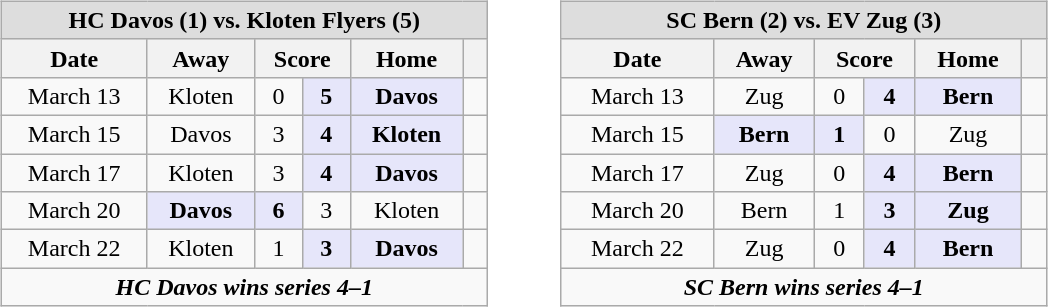<table cellspacing="10">
<tr>
<td valign="top"><br><table class="wikitable" width="325px" style="text-align:center;">
<tr>
<th style="background:#DDDDDD;" colspan="6">HC Davos (1) vs. Kloten Flyers (5)</th>
</tr>
<tr>
<th>Date</th>
<th>Away</th>
<th colspan="2">Score</th>
<th>Home</th>
<th></th>
</tr>
<tr>
<td>March 13</td>
<td>Kloten</td>
<td>0</td>
<td style="background:#e6e6fa;"><strong>5</strong></td>
<td style="background:#e6e6fa;"><strong>Davos</strong></td>
<td> </td>
</tr>
<tr>
<td>March 15</td>
<td>Davos</td>
<td>3</td>
<td style="background:#e6e6fa;"><strong>4</strong></td>
<td style="background:#e6e6fa;"><strong>Kloten</strong></td>
<td> </td>
</tr>
<tr>
<td>March 17</td>
<td>Kloten</td>
<td>3</td>
<td style="background:#e6e6fa;"><strong>4</strong></td>
<td style="background:#e6e6fa;"><strong>Davos</strong></td>
<td> </td>
</tr>
<tr>
<td>March 20</td>
<td style="background:#e6e6fa;"><strong>Davos</strong></td>
<td style="background:#e6e6fa;"><strong>6</strong></td>
<td>3</td>
<td>Kloten</td>
<td> </td>
</tr>
<tr>
<td>March 22</td>
<td>Kloten</td>
<td>1</td>
<td style="background:#e6e6fa;"><strong>3</strong></td>
<td style="background:#e6e6fa;"><strong>Davos</strong></td>
<td> </td>
</tr>
<tr style="text-align:center;">
<td colspan="6"><strong><em>HC Davos wins series 4–1</em></strong></td>
</tr>
</table>
</td>
<td>  </td>
<td valign="top"><br><table class="wikitable" width="325px" style="text-align:center;">
<tr>
<th style="background:#DDDDDD;" colspan="6">SC Bern (2) vs. EV Zug (3)</th>
</tr>
<tr>
<th>Date</th>
<th>Away</th>
<th colspan="2">Score</th>
<th>Home</th>
<th></th>
</tr>
<tr>
<td>March 13</td>
<td>Zug</td>
<td>0</td>
<td style="background:#e6e6fa;"><strong>4</strong></td>
<td style="background:#e6e6fa;"><strong>Bern</strong></td>
<td> </td>
</tr>
<tr>
<td>March 15</td>
<td style="background:#e6e6fa;"><strong>Bern</strong></td>
<td style="background:#e6e6fa;"><strong>1</strong></td>
<td>0</td>
<td>Zug</td>
<td> </td>
</tr>
<tr>
<td>March 17</td>
<td>Zug</td>
<td>0</td>
<td style="background:#e6e6fa;"><strong>4</strong></td>
<td style="background:#e6e6fa;"><strong>Bern</strong></td>
<td> </td>
</tr>
<tr>
<td>March 20</td>
<td>Bern</td>
<td>1</td>
<td style="background:#e6e6fa;"><strong>3</strong></td>
<td style="background:#e6e6fa;"><strong>Zug</strong></td>
<td> </td>
</tr>
<tr>
<td>March 22</td>
<td>Zug</td>
<td>0</td>
<td style="background:#e6e6fa;"><strong>4</strong></td>
<td style="background:#e6e6fa;"><strong>Bern</strong></td>
<td> </td>
</tr>
<tr style="text-align:center;">
<td colspan="6"><strong><em>SC Bern wins series 4–1</em></strong></td>
</tr>
</table>
</td>
</tr>
</table>
